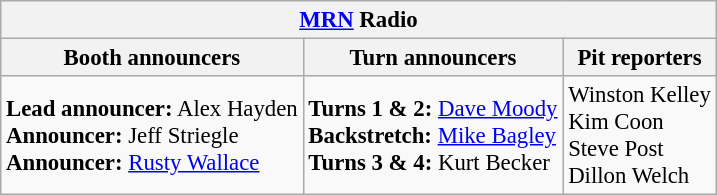<table class="wikitable" style="font-size: 95%">
<tr>
<th colspan="3"><a href='#'>MRN</a> Radio</th>
</tr>
<tr>
<th>Booth announcers</th>
<th>Turn announcers</th>
<th>Pit reporters</th>
</tr>
<tr>
<td><strong>Lead announcer:</strong> Alex Hayden<br><strong>Announcer:</strong> Jeff Striegle<br><strong>Announcer:</strong> <a href='#'>Rusty Wallace</a></td>
<td><strong>Turns 1 & 2:</strong> <a href='#'>Dave Moody</a><br><strong>Backstretch:</strong> <a href='#'>Mike Bagley</a><br><strong>Turns 3 & 4:</strong> Kurt Becker</td>
<td>Winston Kelley<br>Kim Coon<br>Steve Post<br>Dillon Welch</td>
</tr>
</table>
